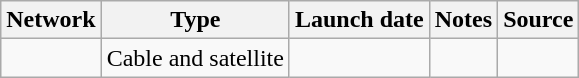<table class="wikitable sortable">
<tr>
<th>Network</th>
<th>Type</th>
<th>Launch date</th>
<th>Notes</th>
<th>Source</th>
</tr>
<tr>
<td><a href='#'></a></td>
<td>Cable and satellite</td>
<td></td>
<td></td>
<td></td>
</tr>
</table>
